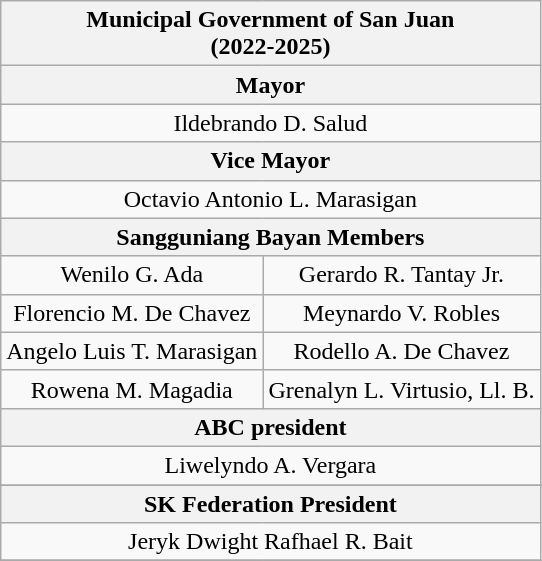<table class="wikitable" style="margin:0; margin-top:0;" align=center>
<tr>
<th colspan=2 bgcolor="peach" align="center">Municipal Government of San Juan<br>(2022-2025)</th>
</tr>
<tr style="text-align:center;">
<th colspan=2 align="center">Mayor</th>
</tr>
<tr style="text-align:center;">
<td colspan=2 align="center">Ildebrando D. Salud</td>
</tr>
<tr style="text-align:center;">
<th colspan=2 align="center">Vice Mayor</th>
</tr>
<tr style="text-align:center;">
<td colspan=2 align="center">Octavio Antonio L. Marasigan</td>
</tr>
<tr style="text-align:center;">
<th colspan=2 align="center">Sangguniang Bayan Members</th>
</tr>
<tr style="text-align:center;">
<td>Wenilo G. Ada</td>
<td>Gerardo R. Tantay Jr.</td>
</tr>
<tr style="text-align:center;">
<td>Florencio M. De Chavez</td>
<td>Meynardo V. Robles</td>
</tr>
<tr style="text-align:center;">
<td>Angelo Luis T. Marasigan</td>
<td>Rodello A. De Chavez</td>
</tr>
<tr style="text-align:center;">
<td>Rowena M. Magadia</td>
<td>Grenalyn L. Virtusio, Ll. B.</td>
</tr>
<tr style="text-align:center;">
<th colspan=2 align="center">ABC president</th>
</tr>
<tr style="text-align:center;">
<td colspan=2 align="center">Liwelyndo A. Vergara</td>
</tr>
<tr style="text-align:center;">
</tr>
<tr style="text-align:center;">
<th colspan=2 align="center">SK Federation President</th>
</tr>
<tr style="text-align:center;">
<td colspan=2 align="center">Jeryk Dwight Rafhael R. Bait</td>
</tr>
<tr style="text-align:center;">
</tr>
</table>
